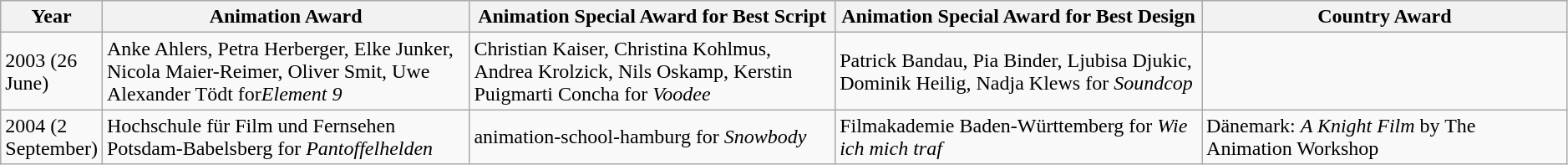<table class="wikitable" width="99%" align="center">
<tr bgcolor="lavender">
<th width="4%">Year</th>
<th width="24%">Animation Award</th>
<th width="24%">Animation Special Award for Best Script</th>
<th width="24%">Animation Special Award for Best Design</th>
<th width="24%">Country Award</th>
</tr>
<tr>
<td>2003 (26 June)</td>
<td>Anke Ahlers, Petra Herberger, Elke Junker, Nicola Maier-Reimer, Oliver Smit, Uwe Alexander Tödt for<em>Element 9</em></td>
<td>Christian Kaiser, Christina Kohlmus, Andrea Krolzick, Nils Oskamp, Kerstin Puigmarti Concha for <em>Voodee</em></td>
<td>Patrick Bandau, Pia Binder, Ljubisa Djukic, Dominik Heilig, Nadja Klews for <em>Soundcop</em></td>
</tr>
<tr>
<td>2004 (2 September)</td>
<td>Hochschule für Film und Fernsehen Potsdam-Babelsberg for <em>Pantoffelhelden</em></td>
<td>animation-school-hamburg for <em>Snowbody</em></td>
<td>Filmakademie Baden-Württemberg for <em>Wie ich mich traf</em></td>
<td>Dänemark: <em>A Knight Film</em> by The Animation Workshop</td>
</tr>
</table>
